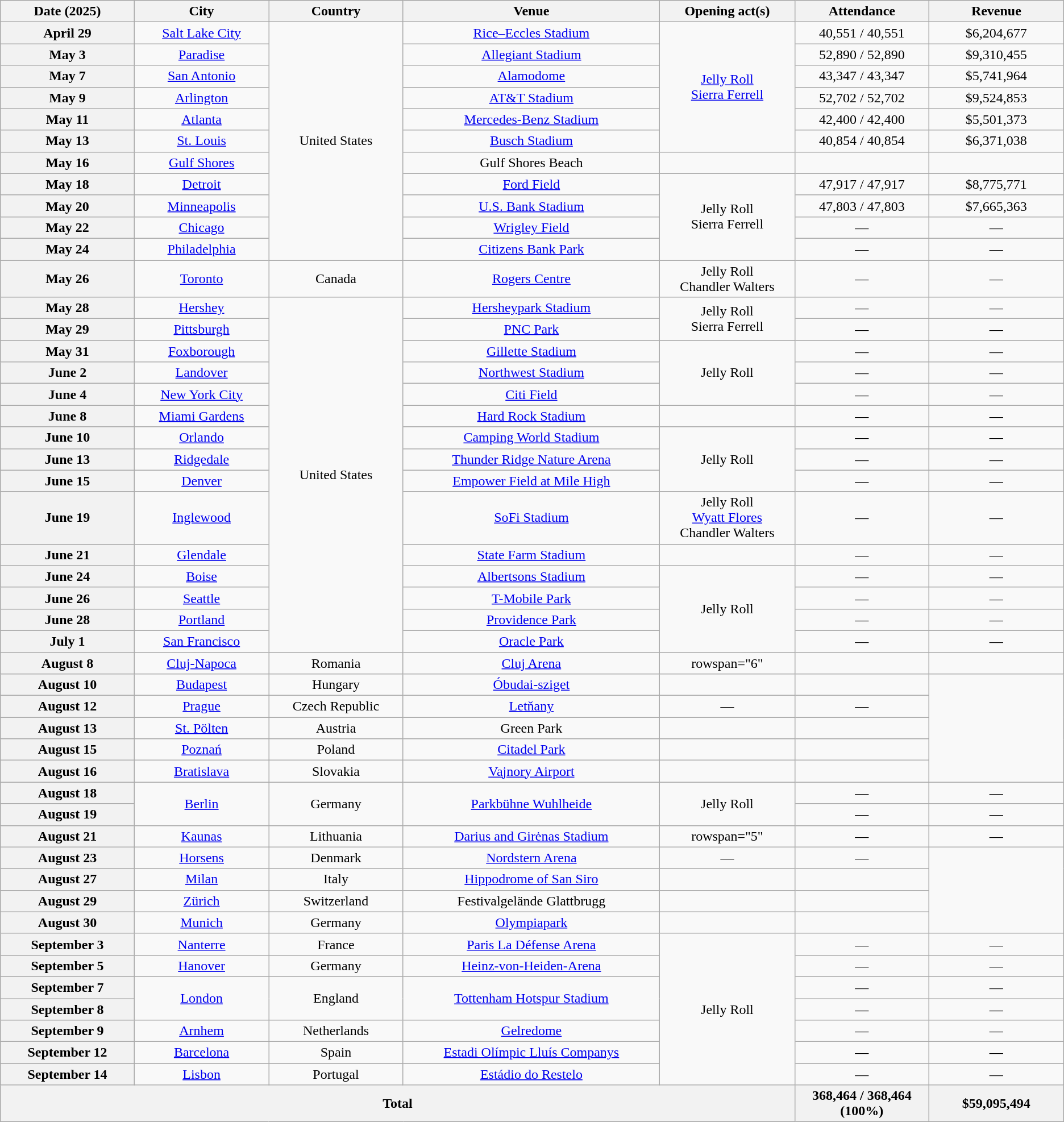<table class="wikitable plainrowheaders" style="text-align:center;">
<tr>
<th scope="col" style="width:10em;">Date (2025)</th>
<th scope="col" style="width:10em;">City</th>
<th scope="col" style="width:10em;">Country</th>
<th scope="col" style="width:20em;">Venue</th>
<th scope="col" style="width:10em;">Opening act(s)</th>
<th scope="col" style="width:10em;">Attendance</th>
<th scope="col" style="width:10em;">Revenue</th>
</tr>
<tr>
<th scope="row" style="text-align:center;">April 29</th>
<td><a href='#'>Salt Lake City</a></td>
<td rowspan="11">United States</td>
<td><a href='#'>Rice–Eccles Stadium</a></td>
<td rowspan="6"><a href='#'>Jelly Roll</a> <br> <a href='#'>Sierra Ferrell</a></td>
<td>40,551 / 40,551</td>
<td>$6,204,677</td>
</tr>
<tr>
<th scope="row" style="text-align:center;">May 3</th>
<td><a href='#'>Paradise</a></td>
<td><a href='#'>Allegiant Stadium</a></td>
<td>52,890 / 52,890</td>
<td>$9,310,455</td>
</tr>
<tr>
<th scope="row" style="text-align:center;">May 7</th>
<td><a href='#'>San Antonio</a></td>
<td><a href='#'>Alamodome</a></td>
<td>43,347 / 43,347</td>
<td>$5,741,964</td>
</tr>
<tr>
<th scope="row" style="text-align:center;">May 9</th>
<td><a href='#'>Arlington</a></td>
<td><a href='#'>AT&T Stadium</a></td>
<td>52,702 / 52,702</td>
<td>$9,524,853</td>
</tr>
<tr>
<th scope="row" style="text-align:center;">May 11</th>
<td><a href='#'>Atlanta</a></td>
<td><a href='#'>Mercedes-Benz Stadium</a></td>
<td>42,400 / 42,400</td>
<td>$5,501,373</td>
</tr>
<tr>
<th scope="row" style="text-align:center;">May 13</th>
<td><a href='#'>St. Louis</a></td>
<td><a href='#'>Busch Stadium</a></td>
<td>40,854 / 40,854</td>
<td>$6,371,038</td>
</tr>
<tr>
<th scope="row" style="text-align:center;">May 16</th>
<td><a href='#'>Gulf Shores</a></td>
<td>Gulf Shores Beach</td>
<td></td>
<td></td>
<td></td>
</tr>
<tr>
<th scope="row" style="text-align:center;">May 18</th>
<td><a href='#'>Detroit</a></td>
<td><a href='#'>Ford Field</a></td>
<td rowspan="4">Jelly Roll <br> Sierra Ferrell</td>
<td>47,917 / 47,917</td>
<td>$8,775,771</td>
</tr>
<tr>
<th scope="row" style="text-align:center;">May 20</th>
<td><a href='#'>Minneapolis</a></td>
<td><a href='#'>U.S. Bank Stadium</a></td>
<td>47,803 / 47,803</td>
<td>$7,665,363</td>
</tr>
<tr>
<th scope="row" style="text-align:center;">May 22</th>
<td><a href='#'>Chicago</a></td>
<td><a href='#'>Wrigley Field</a></td>
<td>—</td>
<td>—</td>
</tr>
<tr>
<th scope="row" style="text-align:center;">May 24</th>
<td><a href='#'>Philadelphia</a></td>
<td><a href='#'>Citizens Bank Park</a></td>
<td>—</td>
<td>—</td>
</tr>
<tr>
<th scope="row" style="text-align:center;">May 26</th>
<td><a href='#'>Toronto</a></td>
<td>Canada</td>
<td><a href='#'>Rogers Centre</a></td>
<td>Jelly Roll <br> Chandler Walters</td>
<td>—</td>
<td>—</td>
</tr>
<tr>
<th scope="row" style="text-align:center;">May 28</th>
<td><a href='#'>Hershey</a></td>
<td rowspan="15">United States</td>
<td><a href='#'>Hersheypark Stadium</a></td>
<td rowspan="2">Jelly Roll <br> Sierra Ferrell</td>
<td>—</td>
<td>—</td>
</tr>
<tr>
<th scope="row" style="text-align:center;">May 29</th>
<td><a href='#'>Pittsburgh</a></td>
<td><a href='#'>PNC Park</a></td>
<td>—</td>
<td>—</td>
</tr>
<tr>
<th scope="row" style="text-align:center;">May 31</th>
<td><a href='#'>Foxborough</a></td>
<td><a href='#'>Gillette Stadium</a></td>
<td rowspan="3">Jelly Roll</td>
<td>—</td>
<td>—</td>
</tr>
<tr>
<th scope="row" style="text-align:center;">June 2</th>
<td><a href='#'>Landover</a></td>
<td><a href='#'>Northwest Stadium</a></td>
<td>—</td>
<td>—</td>
</tr>
<tr>
<th scope="row" style="text-align:center;">June 4</th>
<td><a href='#'>New York City</a></td>
<td><a href='#'>Citi Field</a></td>
<td>—</td>
<td>—</td>
</tr>
<tr>
<th scope="row" style="text-align:center;">June 8</th>
<td><a href='#'>Miami Gardens</a></td>
<td><a href='#'>Hard Rock Stadium</a></td>
<td></td>
<td>—</td>
<td>—</td>
</tr>
<tr>
<th scope="row" style="text-align:center;">June 10</th>
<td><a href='#'>Orlando</a></td>
<td><a href='#'>Camping World Stadium</a></td>
<td rowspan="3">Jelly Roll</td>
<td>—</td>
<td>—</td>
</tr>
<tr>
<th scope="row" style="text-align:center;">June 13</th>
<td><a href='#'>Ridgedale</a></td>
<td><a href='#'>Thunder Ridge Nature Arena</a></td>
<td>—</td>
<td>—</td>
</tr>
<tr>
<th scope="row" style="text-align:center;">June 15</th>
<td><a href='#'>Denver</a></td>
<td><a href='#'>Empower Field at Mile High</a></td>
<td>—</td>
<td>—</td>
</tr>
<tr>
<th scope="row" style="text-align:center;">June 19</th>
<td><a href='#'>Inglewood</a></td>
<td><a href='#'>SoFi Stadium</a></td>
<td>Jelly Roll <br> <a href='#'>Wyatt Flores</a> <br> Chandler Walters</td>
<td>—</td>
<td>—</td>
</tr>
<tr>
<th scope="row" style="text-align:center;">June 21</th>
<td><a href='#'>Glendale</a></td>
<td><a href='#'>State Farm Stadium</a></td>
<td></td>
<td>—</td>
<td>—</td>
</tr>
<tr>
<th scope="row" style="text-align:center;">June 24</th>
<td><a href='#'>Boise</a></td>
<td><a href='#'>Albertsons Stadium</a></td>
<td rowspan="4">Jelly Roll</td>
<td>—</td>
<td>—</td>
</tr>
<tr>
<th scope="row" style="text-align:center;">June 26</th>
<td><a href='#'>Seattle</a></td>
<td><a href='#'>T-Mobile Park</a></td>
<td>—</td>
<td>—</td>
</tr>
<tr>
<th scope="row" style="text-align:center;">June 28</th>
<td><a href='#'>Portland</a></td>
<td><a href='#'>Providence Park</a></td>
<td>—</td>
<td>—</td>
</tr>
<tr>
<th scope="row" style="text-align:center;">July 1</th>
<td><a href='#'>San Francisco</a></td>
<td><a href='#'>Oracle Park</a></td>
<td>—</td>
<td>—</td>
</tr>
<tr>
<th scope="row" style="text-align:center;">August 8</th>
<td><a href='#'>Cluj-Napoca</a></td>
<td>Romania</td>
<td><a href='#'>Cluj Arena</a></td>
<td>rowspan="6" </td>
<td></td>
<td></td>
</tr>
<tr>
<th scope="row" style="text-align:center;">August 10</th>
<td><a href='#'>Budapest</a></td>
<td>Hungary</td>
<td><a href='#'>Óbudai-sziget</a></td>
<td></td>
<td></td>
</tr>
<tr>
<th scope="row" style="text-align:center;">August 12</th>
<td><a href='#'>Prague</a></td>
<td>Czech Republic</td>
<td><a href='#'>Letňany</a></td>
<td>—</td>
<td>—</td>
</tr>
<tr>
<th scope="row" style="text-align:center;">August 13</th>
<td><a href='#'>St. Pölten</a></td>
<td>Austria</td>
<td>Green Park</td>
<td></td>
<td></td>
</tr>
<tr>
<th scope="row" style="text-align:center;">August 15</th>
<td><a href='#'>Poznań</a></td>
<td>Poland</td>
<td><a href='#'>Citadel Park</a></td>
<td></td>
<td></td>
</tr>
<tr>
<th scope="row" style="text-align:center;">August 16</th>
<td><a href='#'>Bratislava</a></td>
<td>Slovakia</td>
<td><a href='#'>Vajnory Airport</a></td>
<td></td>
<td></td>
</tr>
<tr>
<th scope="row" style="text-align:center;">August 18</th>
<td rowspan="2"><a href='#'>Berlin</a></td>
<td rowspan="2">Germany</td>
<td rowspan="2"><a href='#'>Parkbühne Wuhlheide</a></td>
<td rowspan="2">Jelly Roll</td>
<td>—</td>
<td>—</td>
</tr>
<tr>
<th scope="row" style="text-align:center;">August 19</th>
<td>—</td>
<td>—</td>
</tr>
<tr>
<th scope="row" style="text-align:center;">August 21</th>
<td><a href='#'>Kaunas</a></td>
<td>Lithuania</td>
<td><a href='#'>Darius and Girėnas Stadium</a></td>
<td>rowspan="5" </td>
<td>—</td>
<td>—</td>
</tr>
<tr>
<th scope="row" style="text-align:center;">August 23</th>
<td><a href='#'>Horsens</a></td>
<td>Denmark</td>
<td><a href='#'>Nordstern Arena</a></td>
<td>—</td>
<td>—</td>
</tr>
<tr>
<th scope="row" style="text-align:center;">August 27</th>
<td><a href='#'>Milan</a></td>
<td>Italy</td>
<td><a href='#'>Hippodrome of San Siro</a></td>
<td></td>
<td></td>
</tr>
<tr>
<th scope="row" style="text-align:center;">August 29</th>
<td><a href='#'>Zürich</a></td>
<td>Switzerland</td>
<td>Festivalgelände Glattbrugg</td>
<td></td>
<td></td>
</tr>
<tr>
<th scope="row" style="text-align:center;">August 30</th>
<td><a href='#'>Munich</a></td>
<td>Germany</td>
<td><a href='#'>Olympiapark</a></td>
<td></td>
<td></td>
</tr>
<tr>
<th scope="row" style="text-align:center;">September 3</th>
<td><a href='#'>Nanterre</a></td>
<td>France</td>
<td><a href='#'>Paris La Défense Arena</a></td>
<td rowspan="7">Jelly Roll</td>
<td>—</td>
<td>—</td>
</tr>
<tr>
<th scope="row" style="text-align:center;">September 5</th>
<td><a href='#'>Hanover</a></td>
<td>Germany</td>
<td><a href='#'>Heinz-von-Heiden-Arena</a></td>
<td>—</td>
<td>—</td>
</tr>
<tr>
<th scope="row" style="text-align:center;">September 7</th>
<td rowspan="2"><a href='#'>London</a></td>
<td rowspan="2">England</td>
<td rowspan="2"><a href='#'>Tottenham Hotspur Stadium</a></td>
<td>—</td>
<td>—</td>
</tr>
<tr>
<th scope="row" style="text-align:center;">September 8</th>
<td>—</td>
<td>—</td>
</tr>
<tr>
<th scope="row" style="text-align:center;">September 9</th>
<td><a href='#'>Arnhem</a></td>
<td>Netherlands</td>
<td><a href='#'>Gelredome</a></td>
<td>—</td>
<td>—</td>
</tr>
<tr>
<th scope="row" style="text-align:center;">September 12</th>
<td><a href='#'>Barcelona</a></td>
<td>Spain</td>
<td><a href='#'>Estadi Olímpic Lluís Companys</a></td>
<td>—</td>
<td>—</td>
</tr>
<tr>
<th scope="row" style="text-align:center;">September 14</th>
<td><a href='#'>Lisbon</a></td>
<td>Portugal</td>
<td><a href='#'>Estádio do Restelo</a></td>
<td>—</td>
<td>—</td>
</tr>
<tr>
<th colspan="5" scope="row" style="text-align:center;"><strong>Total</strong></th>
<th>368,464 / 368,464 (100%)</th>
<th>$59,095,494</th>
</tr>
</table>
